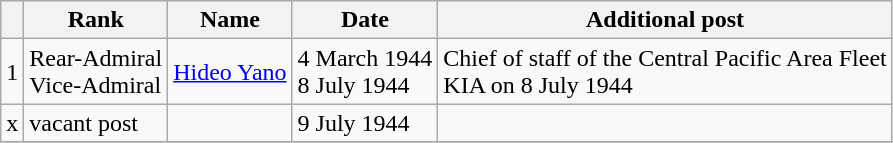<table class=wikitable>
<tr>
<th></th>
<th>Rank</th>
<th>Name</th>
<th>Date</th>
<th>Additional post</th>
</tr>
<tr>
<td>1</td>
<td>Rear-Admiral<br>Vice-Admiral</td>
<td><a href='#'>Hideo Yano</a></td>
<td>4 March 1944<br>8 July 1944</td>
<td>Chief of staff of the Central Pacific Area Fleet<br>KIA on 8 July 1944</td>
</tr>
<tr>
<td>x</td>
<td>vacant post</td>
<td></td>
<td>9 July 1944</td>
<td></td>
</tr>
<tr>
</tr>
</table>
